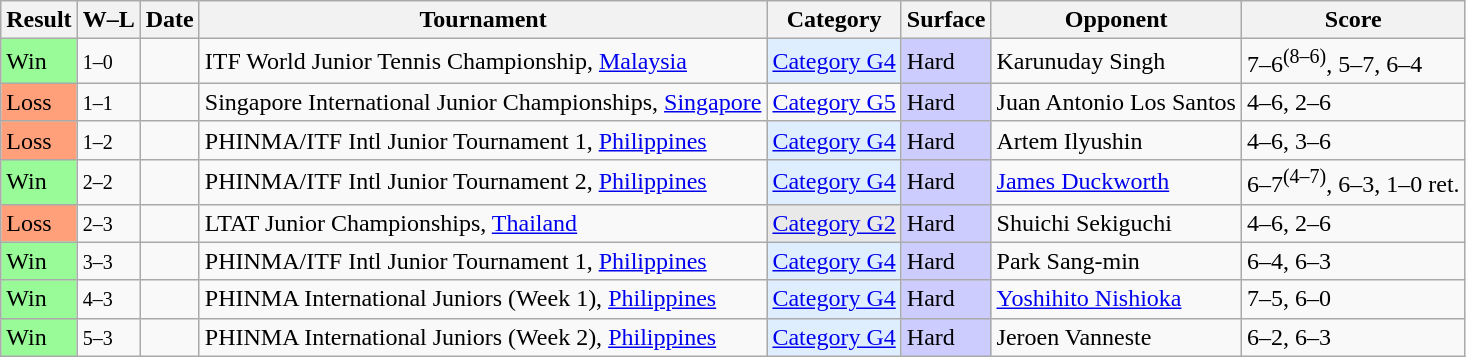<table class="sortable wikitable">
<tr>
<th>Result</th>
<th class="unsortable">W–L</th>
<th>Date</th>
<th>Tournament</th>
<th>Category</th>
<th>Surface</th>
<th>Opponent</th>
<th class="unsortable">Score</th>
</tr>
<tr>
<td bgcolor="98fb98">Win</td>
<td><small>1–0</small></td>
<td></td>
<td>ITF World Junior Tennis Championship, <a href='#'>Malaysia</a></td>
<td bgcolor="dfeeff"><a href='#'>Category G4</a></td>
<td bgcolor="CCCCFF">Hard</td>
<td> Karunuday Singh</td>
<td>7–6<sup>(8–6)</sup>, 5–7, 6–4</td>
</tr>
<tr>
<td bgcolor="FFA07A">Loss</td>
<td><small>1–1</small></td>
<td></td>
<td>Singapore International Junior Championships, <a href='#'>Singapore</a></td>
<td><a href='#'>Category G5</a></td>
<td bgcolor="CCCCFF">Hard</td>
<td> Juan Antonio Los Santos</td>
<td>4–6, 2–6</td>
</tr>
<tr>
<td bgcolor="FFA07A">Loss</td>
<td><small>1–2</small></td>
<td></td>
<td>PHINMA/ITF Intl Junior Tournament 1, <a href='#'>Philippines</a></td>
<td bgcolor="dfeeff"><a href='#'>Category G4</a></td>
<td bgcolor="CCCCFF">Hard</td>
<td> Artem Ilyushin</td>
<td>4–6, 3–6</td>
</tr>
<tr>
<td bgcolor="98fb98">Win</td>
<td><small>2–2</small></td>
<td></td>
<td>PHINMA/ITF Intl Junior Tournament 2, <a href='#'>Philippines</a></td>
<td bgcolor="dfeeff"><a href='#'>Category G4</a></td>
<td bgcolor="CCCCFF">Hard</td>
<td> <a href='#'>James Duckworth</a></td>
<td>6–7<sup>(4–7)</sup>, 6–3, 1–0 ret.</td>
</tr>
<tr>
<td bgcolor="FFA07A">Loss</td>
<td><small>2–3</small></td>
<td></td>
<td>LTAT Junior Championships, <a href='#'>Thailand</a></td>
<td bgcolor="e9e9e9"><a href='#'>Category G2</a></td>
<td bgcolor="CCCCFF">Hard</td>
<td> Shuichi Sekiguchi</td>
<td>4–6, 2–6</td>
</tr>
<tr>
<td bgcolor="98fb98">Win</td>
<td><small>3–3</small></td>
<td></td>
<td>PHINMA/ITF Intl Junior Tournament 1, <a href='#'>Philippines</a></td>
<td bgcolor="dfeeff"><a href='#'>Category G4</a></td>
<td bgcolor="CCCCFF">Hard</td>
<td> Park Sang-min</td>
<td>6–4, 6–3</td>
</tr>
<tr>
<td bgcolor="98fb98">Win</td>
<td><small>4–3</small></td>
<td></td>
<td>PHINMA International Juniors (Week 1), <a href='#'>Philippines</a></td>
<td bgcolor="dfeeff"><a href='#'>Category G4</a></td>
<td bgcolor="CCCCFF">Hard</td>
<td> <a href='#'>Yoshihito Nishioka</a></td>
<td>7–5, 6–0</td>
</tr>
<tr>
<td bgcolor="98fb98">Win</td>
<td><small>5–3</small></td>
<td></td>
<td>PHINMA International Juniors (Week 2), <a href='#'>Philippines</a></td>
<td bgcolor="dfeeff"><a href='#'>Category G4</a></td>
<td bgcolor="CCCCFF">Hard</td>
<td> Jeroen Vanneste</td>
<td>6–2, 6–3</td>
</tr>
</table>
